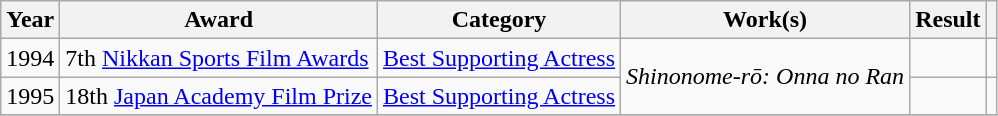<table class="wikitable">
<tr>
<th>Year</th>
<th>Award</th>
<th>Category</th>
<th>Work(s)</th>
<th>Result</th>
<th></th>
</tr>
<tr>
<td>1994</td>
<td>7th <a href='#'>Nikkan Sports Film Awards</a></td>
<td><a href='#'>Best Supporting Actress</a></td>
<td rowspan=2><em>Shinonome-rō: Onna no Ran</em></td>
<td></td>
<td></td>
</tr>
<tr>
<td>1995</td>
<td>18th <a href='#'>Japan Academy Film Prize</a></td>
<td><a href='#'>Best Supporting Actress</a></td>
<td></td>
<td></td>
</tr>
<tr>
</tr>
</table>
